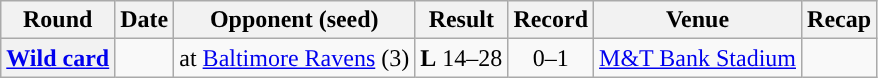<table class="wikitable" style="text-align:center">
<tr>
<th>Round</th>
<th>Date</th>
<th>Opponent (seed)</th>
<th>Result</th>
<th>Record</th>
<th>Venue</th>
<th>Recap</th>
</tr>
<tr>
<th><a href='#'>Wild card</a></th>
<td></td>
<td>at <a href='#'>Baltimore Ravens</a> (3)</td>
<td><strong>L</strong> 14–28</td>
<td>0–1</td>
<td><a href='#'>M&T Bank Stadium</a></td>
<td></td>
</tr>
</table>
